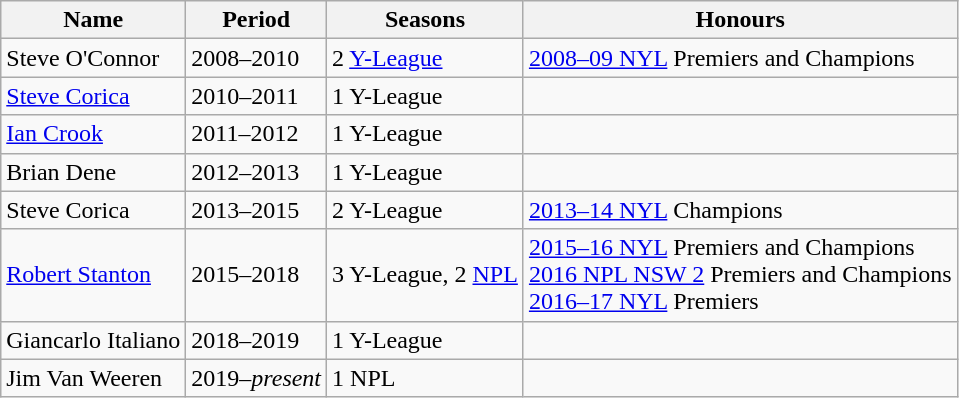<table class="wikitable">
<tr>
<th>Name</th>
<th>Period</th>
<th>Seasons</th>
<th>Honours</th>
</tr>
<tr>
<td>Steve O'Connor</td>
<td>2008–2010</td>
<td>2 <a href='#'>Y-League</a></td>
<td><a href='#'>2008–09 NYL</a> Premiers and Champions</td>
</tr>
<tr>
<td><a href='#'>Steve Corica</a></td>
<td>2010–2011</td>
<td>1 Y-League</td>
<td></td>
</tr>
<tr>
<td><a href='#'>Ian Crook</a></td>
<td>2011–2012</td>
<td>1 Y-League</td>
<td></td>
</tr>
<tr>
<td>Brian Dene</td>
<td>2012–2013</td>
<td>1 Y-League</td>
<td></td>
</tr>
<tr>
<td>Steve Corica</td>
<td>2013–2015</td>
<td>2 Y-League</td>
<td><a href='#'>2013–14 NYL</a> Champions</td>
</tr>
<tr>
<td><a href='#'>Robert Stanton</a></td>
<td>2015–2018</td>
<td>3 Y-League, 2 <a href='#'>NPL</a></td>
<td><a href='#'>2015–16 NYL</a> Premiers and Champions<br> <a href='#'>2016 NPL NSW 2</a> Premiers and Champions<br><a href='#'>2016–17 NYL</a> Premiers</td>
</tr>
<tr>
<td>Giancarlo Italiano</td>
<td>2018–2019</td>
<td>1 Y-League</td>
<td></td>
</tr>
<tr>
<td>Jim Van Weeren</td>
<td>2019–<em>present</em></td>
<td>1 NPL</td>
<td></td>
</tr>
</table>
